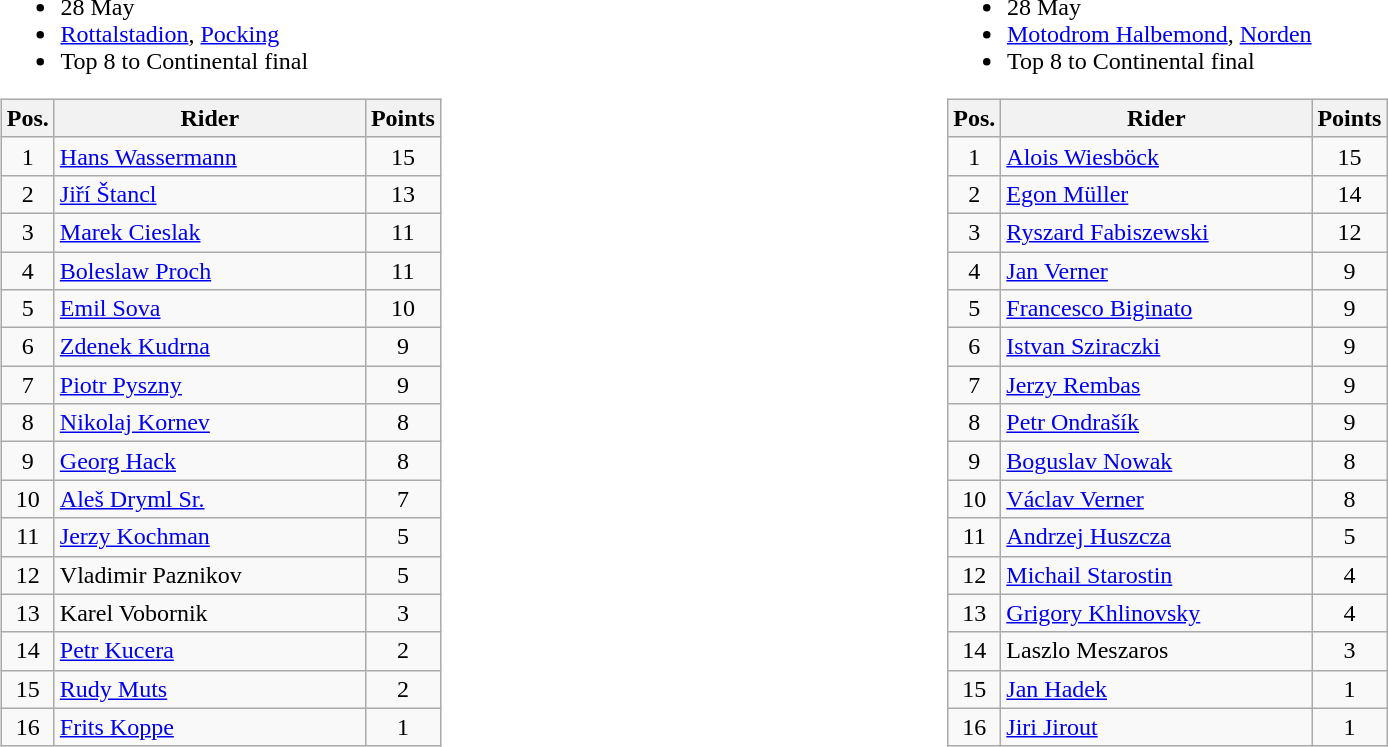<table width=100%>
<tr>
<td width=50% valign=top><br><ul><li>28 May</li><li> <a href='#'>Rottalstadion</a>, <a href='#'>Pocking</a></li><li>Top 8 to Continental final</li></ul><table class="wikitable" style="text-align:center;">
<tr>
<th width=25px>Pos.</th>
<th width=200px>Rider</th>
<th width=40px>Points</th>
</tr>
<tr>
<td>1</td>
<td align=left> <a href='#'>Hans Wassermann</a></td>
<td>15</td>
</tr>
<tr>
<td>2</td>
<td align=left> <a href='#'>Jiří Štancl</a></td>
<td>13</td>
</tr>
<tr>
<td>3</td>
<td align=left> <a href='#'>Marek Cieslak</a></td>
<td>11</td>
</tr>
<tr>
<td>4</td>
<td align=left> <a href='#'>Boleslaw Proch</a></td>
<td>11</td>
</tr>
<tr>
<td>5</td>
<td align=left> <a href='#'>Emil Sova</a></td>
<td>10</td>
</tr>
<tr>
<td>6</td>
<td align=left> <a href='#'>Zdenek Kudrna</a></td>
<td>9</td>
</tr>
<tr>
<td>7</td>
<td align=left> <a href='#'>Piotr Pyszny</a></td>
<td>9</td>
</tr>
<tr>
<td>8</td>
<td align=left> <a href='#'>Nikolaj Kornev</a></td>
<td>8</td>
</tr>
<tr>
<td>9</td>
<td align=left> <a href='#'>Georg Hack</a></td>
<td>8</td>
</tr>
<tr>
<td>10</td>
<td align=left> <a href='#'>Aleš Dryml Sr.</a></td>
<td>7</td>
</tr>
<tr>
<td>11</td>
<td align=left> <a href='#'>Jerzy Kochman</a></td>
<td>5</td>
</tr>
<tr>
<td>12</td>
<td align=left> Vladimir Paznikov</td>
<td>5</td>
</tr>
<tr>
<td>13</td>
<td align=left> Karel Vobornik</td>
<td>3</td>
</tr>
<tr>
<td>14</td>
<td align=left> <a href='#'>Petr Kucera</a></td>
<td>2</td>
</tr>
<tr>
<td>15</td>
<td align=left> <a href='#'>Rudy Muts</a></td>
<td>2</td>
</tr>
<tr>
<td>16</td>
<td align=left> <a href='#'>Frits Koppe</a></td>
<td>1</td>
</tr>
</table>
</td>
<td width=50% valign=top><br><ul><li>28 May</li><li> <a href='#'>Motodrom Halbemond</a>, <a href='#'>Norden</a></li><li>Top 8 to Continental final</li></ul><table class="wikitable" style="text-align:center;">
<tr>
<th width=25px>Pos.</th>
<th width=200px>Rider</th>
<th width=40px>Points</th>
</tr>
<tr>
<td>1</td>
<td align=left> <a href='#'>Alois Wiesböck</a></td>
<td>15</td>
</tr>
<tr>
<td>2</td>
<td align=left> <a href='#'>Egon Müller</a></td>
<td>14</td>
</tr>
<tr>
<td>3</td>
<td align=left> <a href='#'>Ryszard Fabiszewski</a></td>
<td>12</td>
</tr>
<tr>
<td>4</td>
<td align=left> <a href='#'>Jan Verner</a></td>
<td>9</td>
</tr>
<tr>
<td>5</td>
<td align=left> <a href='#'>Francesco Biginato</a></td>
<td>9</td>
</tr>
<tr>
<td>6</td>
<td align=left> <a href='#'>Istvan Sziraczki</a></td>
<td>9</td>
</tr>
<tr>
<td>7</td>
<td align=left> <a href='#'>Jerzy Rembas</a></td>
<td>9</td>
</tr>
<tr>
<td>8</td>
<td align=left> <a href='#'>Petr Ondrašík</a></td>
<td>9</td>
</tr>
<tr>
<td>9</td>
<td align=left> <a href='#'>Boguslav Nowak</a></td>
<td>8</td>
</tr>
<tr>
<td>10</td>
<td align=left> <a href='#'>Václav Verner</a></td>
<td>8</td>
</tr>
<tr>
<td>11</td>
<td align=left> <a href='#'>Andrzej Huszcza</a></td>
<td>5</td>
</tr>
<tr>
<td>12</td>
<td align=left> <a href='#'>Michail Starostin</a></td>
<td>4</td>
</tr>
<tr>
<td>13</td>
<td align=left> <a href='#'>Grigory Khlinovsky</a></td>
<td>4</td>
</tr>
<tr>
<td>14</td>
<td align=left> Laszlo Meszaros</td>
<td>3</td>
</tr>
<tr>
<td>15</td>
<td align=left>  <a href='#'>Jan Hadek</a></td>
<td>1</td>
</tr>
<tr>
<td>16</td>
<td align=left> <a href='#'>Jiri Jirout</a></td>
<td>1</td>
</tr>
</table>
</td>
</tr>
</table>
